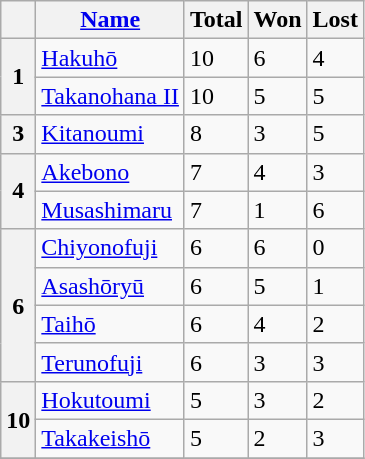<table class="wikitable">
<tr>
<th></th>
<th><a href='#'>Name</a></th>
<th>Total</th>
<th>Won</th>
<th>Lost</th>
</tr>
<tr>
<th rowspan=2>1</th>
<td><a href='#'>Hakuhō</a></td>
<td>10</td>
<td>6</td>
<td>4</td>
</tr>
<tr>
<td><a href='#'>Takanohana II</a></td>
<td>10</td>
<td>5</td>
<td>5</td>
</tr>
<tr>
<th>3</th>
<td><a href='#'>Kitanoumi</a></td>
<td>8</td>
<td>3</td>
<td>5</td>
</tr>
<tr>
<th rowspan=2>4</th>
<td><a href='#'>Akebono</a></td>
<td>7</td>
<td>4</td>
<td>3</td>
</tr>
<tr>
<td><a href='#'>Musashimaru</a></td>
<td>7</td>
<td>1</td>
<td>6</td>
</tr>
<tr>
<th rowspan=4>6</th>
<td><a href='#'>Chiyonofuji</a></td>
<td>6</td>
<td>6</td>
<td>0</td>
</tr>
<tr>
<td><a href='#'>Asashōryū</a></td>
<td>6</td>
<td>5</td>
<td>1</td>
</tr>
<tr>
<td><a href='#'>Taihō</a></td>
<td>6</td>
<td>4</td>
<td>2</td>
</tr>
<tr>
<td><a href='#'>Terunofuji</a></td>
<td>6</td>
<td>3</td>
<td>3</td>
</tr>
<tr>
<th rowspan=2>10</th>
<td><a href='#'>Hokutoumi</a></td>
<td>5</td>
<td>3</td>
<td>2</td>
</tr>
<tr>
<td><a href='#'>Takakeishō</a></td>
<td>5</td>
<td>2</td>
<td>3</td>
</tr>
<tr>
</tr>
</table>
